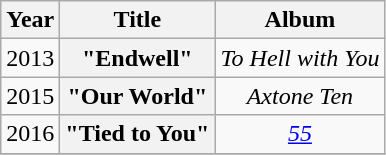<table class="wikitable plainrowheaders" style="text-align:center;">
<tr>
<th scope="col">Year</th>
<th scope="col">Title</th>
<th scope="col">Album</th>
</tr>
<tr>
<td>2013</td>
<th scope="row">"Endwell"<br></th>
<td><em>To Hell with You</em></td>
</tr>
<tr>
<td>2015</td>
<th scope="row">"Our World"<br></th>
<td><em>Axtone Ten</em></td>
</tr>
<tr>
<td>2016</td>
<th scope="row">"Tied to You"<br></th>
<td><em><a href='#'>55</a></em></td>
</tr>
<tr>
</tr>
</table>
